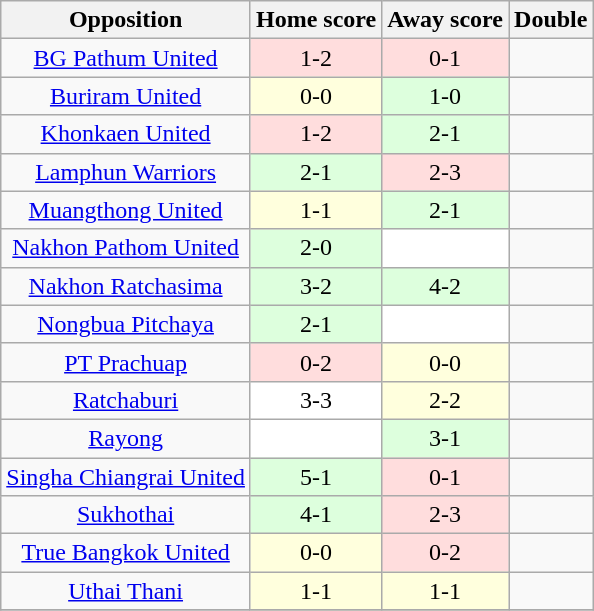<table class="wikitable" style="text-align: center;">
<tr>
<th>Opposition</th>
<th>Home score</th>
<th>Away score</th>
<th>Double</th>
</tr>
<tr>
<td><a href='#'>BG Pathum United</a></td>
<td style="background:#fdd;">1-2</td>
<td style="background:#fdd;">0-1</td>
<td></td>
</tr>
<tr>
<td><a href='#'>Buriram United</a></td>
<td style="background:#ffd;">0-0</td>
<td style="background:#dfd;">1-0</td>
<td></td>
</tr>
<tr>
<td><a href='#'>Khonkaen United</a></td>
<td style="background:#fdd;">1-2</td>
<td style="background:#dfd;">2-1</td>
<td></td>
</tr>
<tr>
<td><a href='#'>Lamphun Warriors</a></td>
<td style="background:#dfd;">2-1</td>
<td style="background:#fdd;">2-3</td>
<td></td>
</tr>
<tr>
<td><a href='#'>Muangthong United</a></td>
<td style="background:#ffd;">1-1</td>
<td style="background:#dfd;">2-1</td>
<td></td>
</tr>
<tr>
<td><a href='#'>Nakhon Pathom United</a></td>
<td style="background:#dfd;">2-0</td>
<td style="background:#fff;"></td>
<td></td>
</tr>
<tr>
<td><a href='#'>Nakhon Ratchasima</a></td>
<td style="background:#dfd;">3-2</td>
<td style="background:#dfd;">4-2</td>
<td></td>
</tr>
<tr>
<td><a href='#'>Nongbua Pitchaya</a></td>
<td style="background:#dfd;">2-1</td>
<td style="background:#fff;"></td>
<td></td>
</tr>
<tr>
<td><a href='#'>PT Prachuap</a></td>
<td style="background:#fdd;">0-2</td>
<td style="background:#ffd;">0-0</td>
<td></td>
</tr>
<tr>
<td><a href='#'>Ratchaburi</a></td>
<td style="background:#fff;">3-3</td>
<td style="background:#ffd;">2-2</td>
<td></td>
</tr>
<tr>
<td><a href='#'>Rayong</a></td>
<td style="background:#fff;"></td>
<td style="background:#dfd;">3-1</td>
<td></td>
</tr>
<tr>
<td><a href='#'>Singha Chiangrai United</a></td>
<td style="background:#dfd;">5-1</td>
<td style="background:#fdd;">0-1</td>
<td></td>
</tr>
<tr>
<td><a href='#'>Sukhothai</a></td>
<td style="background:#dfd;">4-1</td>
<td style="background:#fdd;">2-3</td>
<td></td>
</tr>
<tr>
<td><a href='#'>True Bangkok United</a></td>
<td style="background:#ffd;">0-0</td>
<td style="background:#fdd;">0-2</td>
<td></td>
</tr>
<tr>
<td><a href='#'>Uthai Thani</a></td>
<td style="background:#ffd;">1-1</td>
<td style="background:#ffd;">1-1</td>
<td></td>
</tr>
<tr>
</tr>
</table>
